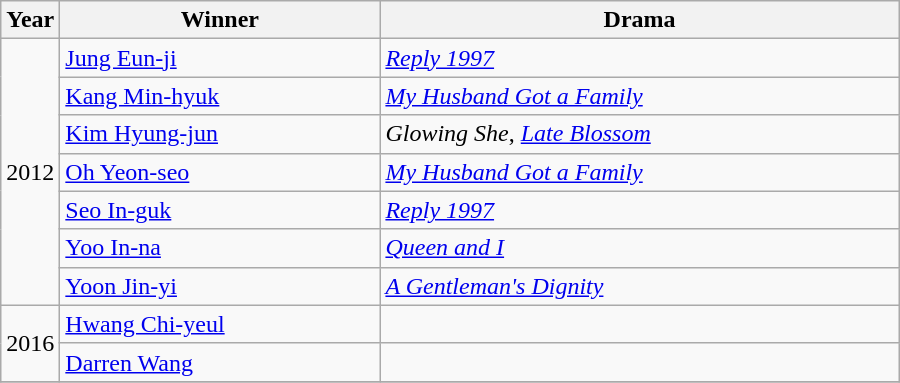<table class="wikitable" style="width:600px">
<tr>
<th width=10>Year</th>
<th>Winner</th>
<th>Drama</th>
</tr>
<tr>
<td rowspan=7>2012</td>
<td><a href='#'>Jung Eun-ji</a></td>
<td><em><a href='#'>Reply 1997</a></em></td>
</tr>
<tr>
<td><a href='#'>Kang Min-hyuk</a></td>
<td><em><a href='#'>My Husband Got a Family</a></em></td>
</tr>
<tr>
<td><a href='#'>Kim Hyung-jun</a></td>
<td><em>Glowing She</em>, <em><a href='#'>Late Blossom</a></em></td>
</tr>
<tr>
<td><a href='#'>Oh Yeon-seo</a></td>
<td><em><a href='#'>My Husband Got a Family</a></em></td>
</tr>
<tr>
<td><a href='#'>Seo In-guk</a></td>
<td><em><a href='#'>Reply 1997</a></em></td>
</tr>
<tr>
<td><a href='#'>Yoo In-na</a></td>
<td><em><a href='#'>Queen and I</a></em></td>
</tr>
<tr>
<td><a href='#'>Yoon Jin-yi</a></td>
<td><em><a href='#'>A Gentleman's Dignity</a></em></td>
</tr>
<tr>
<td rowspan=2>2016</td>
<td><a href='#'>Hwang Chi-yeul</a></td>
<td></td>
</tr>
<tr>
<td><a href='#'>Darren Wang</a></td>
<td></td>
</tr>
<tr>
</tr>
</table>
